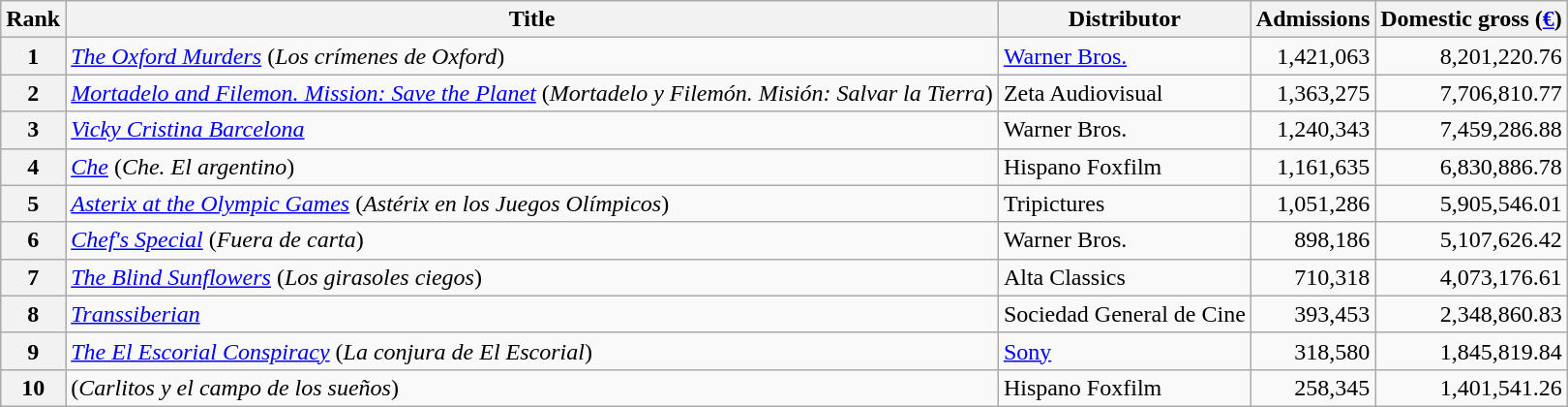<table class="wikitable" style="margin:1em auto">
<tr>
<th>Rank</th>
<th>Title</th>
<th>Distributor</th>
<th>Admissions</th>
<th>Domestic gross (<a href='#'>€</a>)</th>
</tr>
<tr>
<th align = "center">1</th>
<td><em><a href='#'>The Oxford Murders</a></em> (<em>Los crímenes de Oxford</em>)</td>
<td><a href='#'>Warner Bros.</a></td>
<td align = "right">1,421,063</td>
<td align = "right">8,201,220.76</td>
</tr>
<tr>
<th align = "center">2</th>
<td><em><a href='#'>Mortadelo and Filemon. Mission: Save the Planet</a></em> (<em>Mortadelo y Filemón. Misión: Salvar la Tierra</em>)</td>
<td>Zeta Audiovisual</td>
<td align = "right">1,363,275</td>
<td align = "right">7,706,810.77</td>
</tr>
<tr>
<th align = "center">3</th>
<td><em><a href='#'>Vicky Cristina Barcelona</a></em></td>
<td>Warner Bros.</td>
<td align = "right">1,240,343</td>
<td align = "right">7,459,286.88</td>
</tr>
<tr>
<th align = "center">4</th>
<td><em><a href='#'>Che</a></em> (<em>Che. El argentino</em>)</td>
<td>Hispano Foxfilm</td>
<td align = "right">1,161,635</td>
<td align = "right">6,830,886.78</td>
</tr>
<tr>
<th align = "center">5</th>
<td><em><a href='#'>Asterix at the Olympic Games</a></em> (<em>Astérix en los Juegos Olímpicos</em>)</td>
<td>Tripictures</td>
<td align = "right">1,051,286</td>
<td align = "right">5,905,546.01</td>
</tr>
<tr>
<th align = "center">6</th>
<td><em><a href='#'>Chef's Special</a></em> (<em>Fuera de carta</em>)</td>
<td>Warner Bros.</td>
<td align = "right">898,186</td>
<td align = "right">5,107,626.42</td>
</tr>
<tr>
<th align = "center">7</th>
<td><em><a href='#'>The Blind Sunflowers</a></em> (<em>Los girasoles ciegos</em>)</td>
<td>Alta Classics</td>
<td align = "right">710,318</td>
<td align = "right">4,073,176.61</td>
</tr>
<tr>
<th align = "center">8</th>
<td><em><a href='#'>Transsiberian</a></em></td>
<td>Sociedad General de Cine</td>
<td align = "right">393,453</td>
<td align = "right">2,348,860.83</td>
</tr>
<tr>
<th align = "center">9</th>
<td><em><a href='#'>The El Escorial Conspiracy</a></em> (<em>La conjura de El Escorial</em>)</td>
<td><a href='#'>Sony</a></td>
<td align = "right">318,580</td>
<td align = "right">1,845,819.84</td>
</tr>
<tr>
<th align = "center">10</th>
<td><em></em> (<em>Carlitos y el campo de los sueños</em>)</td>
<td>Hispano Foxfilm</td>
<td align = "right">258,345</td>
<td align = "right">1,401,541.26</td>
</tr>
</table>
